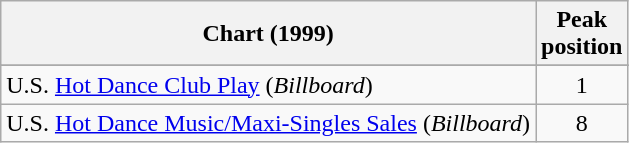<table class="wikitable sortable">
<tr>
<th>Chart (1999)</th>
<th>Peak<br>position</th>
</tr>
<tr>
</tr>
<tr>
<td>U.S. <a href='#'>Hot Dance Club Play</a> (<em>Billboard</em>)</td>
<td align="center">1</td>
</tr>
<tr>
<td>U.S. <a href='#'>Hot Dance Music/Maxi-Singles Sales</a> (<em>Billboard</em>)</td>
<td align="center">8</td>
</tr>
</table>
